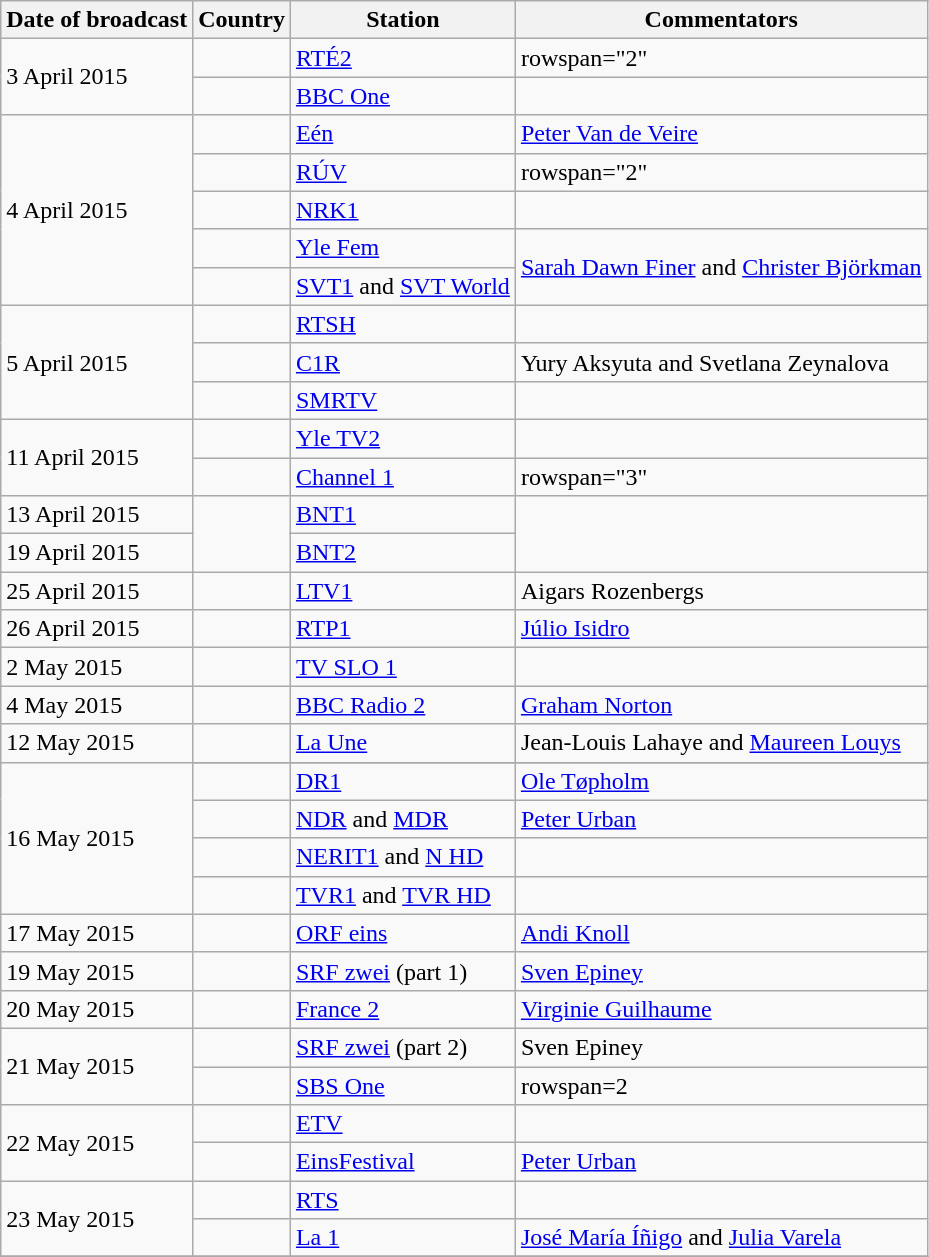<table class="wikitable">
<tr>
<th>Date of broadcast</th>
<th>Country</th>
<th>Station</th>
<th>Commentators</th>
</tr>
<tr>
<td rowspan="2">3 April 2015</td>
<td></td>
<td><a href='#'>RTÉ2</a></td>
<td>rowspan="2" </td>
</tr>
<tr>
<td></td>
<td><a href='#'>BBC One</a></td>
</tr>
<tr>
<td rowspan="5">4 April 2015</td>
<td></td>
<td><a href='#'>Eén</a></td>
<td><a href='#'>Peter Van de Veire</a></td>
</tr>
<tr>
<td></td>
<td><a href='#'>RÚV</a></td>
<td>rowspan="2" </td>
</tr>
<tr>
<td></td>
<td><a href='#'>NRK1</a></td>
</tr>
<tr>
<td></td>
<td><a href='#'>Yle Fem</a></td>
<td rowspan="2"><a href='#'>Sarah Dawn Finer</a> and <a href='#'>Christer Björkman</a></td>
</tr>
<tr>
<td></td>
<td><a href='#'>SVT1</a> and <a href='#'>SVT World</a></td>
</tr>
<tr>
<td rowspan="3">5 April 2015</td>
<td></td>
<td><a href='#'>RTSH</a></td>
<td></td>
</tr>
<tr>
<td></td>
<td><a href='#'>C1R</a></td>
<td>Yury Aksyuta and Svetlana Zeynalova</td>
</tr>
<tr>
<td></td>
<td><a href='#'>SMRTV</a></td>
<td></td>
</tr>
<tr>
<td rowspan="2">11 April 2015</td>
<td></td>
<td><a href='#'>Yle TV2</a></td>
<td></td>
</tr>
<tr>
<td></td>
<td><a href='#'>Channel 1</a></td>
<td>rowspan="3" </td>
</tr>
<tr>
<td>13 April 2015</td>
<td rowspan="2"></td>
<td><a href='#'>BNT1</a></td>
</tr>
<tr>
<td>19 April 2015</td>
<td><a href='#'>BNT2</a></td>
</tr>
<tr>
<td>25 April 2015</td>
<td></td>
<td><a href='#'>LTV1</a></td>
<td>Aigars Rozenbergs</td>
</tr>
<tr>
<td>26 April 2015</td>
<td></td>
<td><a href='#'>RTP1</a></td>
<td><a href='#'>Júlio Isidro</a></td>
</tr>
<tr>
<td>2 May 2015</td>
<td></td>
<td><a href='#'>TV SLO 1</a></td>
<td></td>
</tr>
<tr>
<td>4 May 2015</td>
<td></td>
<td><a href='#'>BBC Radio 2</a></td>
<td><a href='#'>Graham Norton</a></td>
</tr>
<tr>
<td>12 May 2015</td>
<td></td>
<td><a href='#'>La Une</a></td>
<td>Jean-Louis Lahaye and <a href='#'>Maureen Louys</a></td>
</tr>
<tr>
<td rowspan="5">16 May 2015</td>
</tr>
<tr>
<td></td>
<td><a href='#'>DR1</a></td>
<td><a href='#'>Ole Tøpholm</a></td>
</tr>
<tr>
<td></td>
<td><a href='#'>NDR</a> and <a href='#'>MDR</a></td>
<td><a href='#'>Peter Urban</a></td>
</tr>
<tr>
<td></td>
<td><a href='#'>NERIT1</a> and <a href='#'>N HD</a></td>
<td></td>
</tr>
<tr>
<td></td>
<td><a href='#'>TVR1</a> and <a href='#'>TVR HD</a></td>
<td></td>
</tr>
<tr>
<td>17 May 2015</td>
<td></td>
<td><a href='#'>ORF eins</a></td>
<td><a href='#'>Andi Knoll</a></td>
</tr>
<tr>
<td>19 May 2015</td>
<td></td>
<td><a href='#'>SRF zwei</a> (part 1)</td>
<td><a href='#'>Sven Epiney</a></td>
</tr>
<tr>
<td>20 May 2015</td>
<td></td>
<td><a href='#'>France 2</a></td>
<td><a href='#'>Virginie Guilhaume</a></td>
</tr>
<tr>
<td rowspan="2">21 May 2015</td>
<td></td>
<td><a href='#'>SRF zwei</a> (part 2)</td>
<td>Sven Epiney</td>
</tr>
<tr>
<td></td>
<td><a href='#'>SBS One</a></td>
<td>rowspan=2 </td>
</tr>
<tr>
<td rowspan="2">22 May 2015</td>
<td></td>
<td><a href='#'>ETV</a></td>
</tr>
<tr>
<td></td>
<td><a href='#'>EinsFestival</a></td>
<td><a href='#'>Peter Urban</a></td>
</tr>
<tr>
<td rowspan="2">23 May 2015</td>
<td></td>
<td><a href='#'>RTS</a></td>
<td></td>
</tr>
<tr>
<td></td>
<td><a href='#'>La 1</a></td>
<td><a href='#'>José María Íñigo</a> and <a href='#'>Julia Varela</a></td>
</tr>
<tr>
</tr>
</table>
